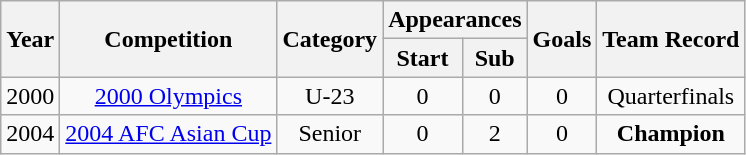<table class="wikitable" style="text-align: center;">
<tr>
<th rowspan="2">Year</th>
<th rowspan="2">Competition</th>
<th rowspan="2">Category</th>
<th colspan="2">Appearances</th>
<th rowspan="2">Goals</th>
<th rowspan="2">Team Record</th>
</tr>
<tr>
<th>Start</th>
<th>Sub</th>
</tr>
<tr>
<td>2000</td>
<td><a href='#'>2000 Olympics</a></td>
<td>U-23</td>
<td>0</td>
<td>0</td>
<td>0</td>
<td>Quarterfinals</td>
</tr>
<tr>
<td>2004</td>
<td><a href='#'>2004 AFC Asian Cup</a></td>
<td>Senior</td>
<td>0</td>
<td>2</td>
<td>0</td>
<td><strong>Champion</strong></td>
</tr>
</table>
